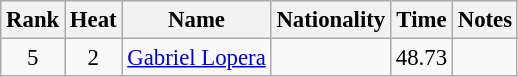<table class="wikitable sortable" style="text-align:center; font-size:95%">
<tr>
<th>Rank</th>
<th>Heat</th>
<th>Name</th>
<th>Nationality</th>
<th>Time</th>
<th>Notes</th>
</tr>
<tr>
<td>5</td>
<td>2</td>
<td align=left><a href='#'>Gabriel Lopera</a></td>
<td align=left></td>
<td>48.73</td>
<td></td>
</tr>
</table>
